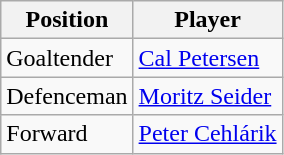<table class="wikitable">
<tr>
<th>Position</th>
<th>Player</th>
</tr>
<tr>
<td>Goaltender</td>
<td> <a href='#'>Cal Petersen</a></td>
</tr>
<tr>
<td>Defenceman</td>
<td> <a href='#'>Moritz Seider</a></td>
</tr>
<tr>
<td>Forward</td>
<td> <a href='#'>Peter Cehlárik</a></td>
</tr>
</table>
